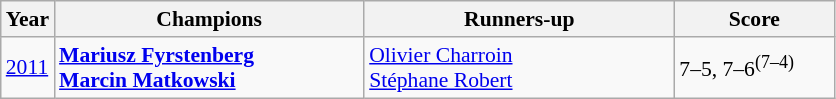<table class="wikitable" style="font-size:90%">
<tr>
<th>Year</th>
<th width="200">Champions</th>
<th width="200">Runners-up</th>
<th width="100">Score</th>
</tr>
<tr>
<td><a href='#'>2011</a></td>
<td> <strong><a href='#'>Mariusz Fyrstenberg</a></strong> <br>  <strong><a href='#'>Marcin Matkowski</a></strong></td>
<td> <a href='#'>Olivier Charroin</a> <br>  <a href='#'>Stéphane Robert</a></td>
<td>7–5, 7–6<sup>(7–4)</sup></td>
</tr>
</table>
